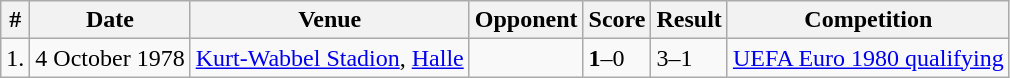<table class="wikitable">
<tr>
<th>#</th>
<th>Date</th>
<th>Venue</th>
<th>Opponent</th>
<th>Score</th>
<th>Result</th>
<th>Competition</th>
</tr>
<tr>
<td>1.</td>
<td>4 October 1978</td>
<td><a href='#'>Kurt-Wabbel Stadion</a>, <a href='#'>Halle</a></td>
<td></td>
<td><strong>1</strong>–0</td>
<td>3–1</td>
<td><a href='#'>UEFA Euro 1980 qualifying</a></td>
</tr>
</table>
